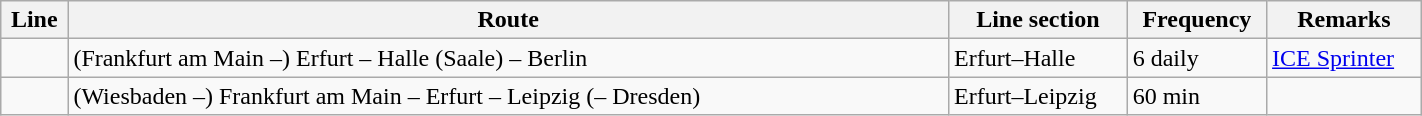<table class="wikitable" width="75%">
<tr>
<th>Line</th>
<th width="62%">Route</th>
<th>Line section</th>
<th>Frequency</th>
<th>Remarks</th>
</tr>
<tr>
<td align="center"><strong></strong></td>
<td>(Frankfurt am Main –) Erfurt – Halle (Saale) – Berlin</td>
<td>Erfurt–Halle</td>
<td>6 daily</td>
<td><a href='#'>ICE Sprinter</a></td>
</tr>
<tr>
<td align="center"><strong></strong></td>
<td>(Wiesbaden –) Frankfurt am Main – Erfurt – Leipzig (– Dresden)</td>
<td>Erfurt–Leipzig</td>
<td>60 min</td>
<td> </td>
</tr>
</table>
